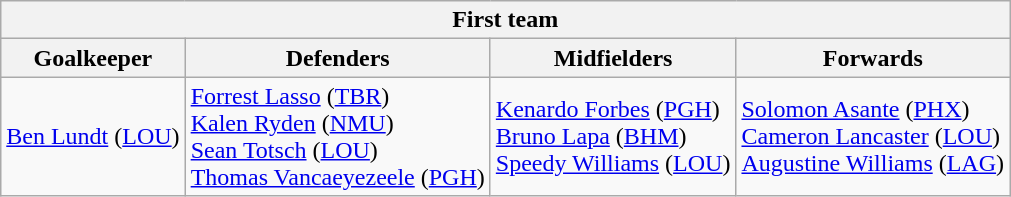<table class="wikitable">
<tr>
<th colspan="4">First team</th>
</tr>
<tr>
<th>Goalkeeper</th>
<th>Defenders</th>
<th>Midfielders</th>
<th>Forwards</th>
</tr>
<tr>
<td> <a href='#'>Ben Lundt</a> (<a href='#'>LOU</a>)</td>
<td> <a href='#'>Forrest Lasso</a> (<a href='#'>TBR</a>)<br> <a href='#'>Kalen Ryden</a> (<a href='#'>NMU</a>)<br> <a href='#'>Sean Totsch</a> (<a href='#'>LOU</a>)<br> <a href='#'>Thomas Vancaeyezeele</a> (<a href='#'>PGH</a>)</td>
<td> <a href='#'>Kenardo Forbes</a> (<a href='#'>PGH</a>)<br> <a href='#'>Bruno Lapa</a> (<a href='#'>BHM</a>)<br> <a href='#'>Speedy Williams</a> (<a href='#'>LOU</a>)</td>
<td> <a href='#'>Solomon Asante</a> (<a href='#'>PHX</a>)<br> <a href='#'>Cameron Lancaster</a> (<a href='#'>LOU</a>)<br> <a href='#'>Augustine Williams</a> (<a href='#'>LAG</a>)</td>
</tr>
</table>
